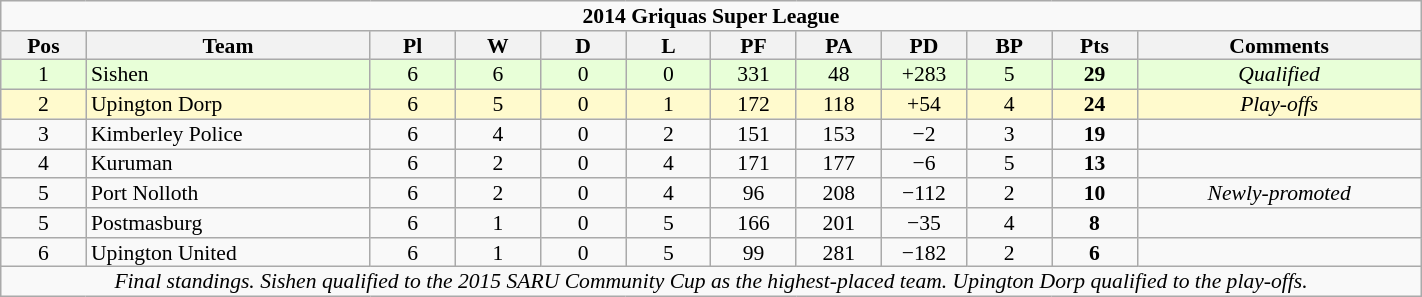<table class="wikitable"  style="text-align:center; line-height:90%; font-size:90%; width:75%;">
<tr>
<td colspan=12><strong>2014 Griquas Super League</strong></td>
</tr>
<tr>
<th style="width:6%;">Pos</th>
<th style="width:20%;">Team</th>
<th style="width:6%;">Pl</th>
<th style="width:6%;">W</th>
<th style="width:6%;">D</th>
<th style="width:6%;">L</th>
<th style="width:6%;">PF</th>
<th style="width:6%;">PA</th>
<th style="width:6%;">PD</th>
<th style="width:6%;">BP</th>
<th style="width:6%;">Pts</th>
<th style="width:20%;">Comments<br></th>
</tr>
<tr bgcolor="#E8FFD8">
<td>1</td>
<td style="text-align:left;">Sishen</td>
<td>6</td>
<td>6</td>
<td>0</td>
<td>0</td>
<td>331</td>
<td>48</td>
<td>+283</td>
<td>5</td>
<td><strong>29</strong></td>
<td><em>Qualified</em></td>
</tr>
<tr bgcolor="#FFFACD">
<td>2</td>
<td style="text-align:left;">Upington Dorp</td>
<td>6</td>
<td>5</td>
<td>0</td>
<td>1</td>
<td>172</td>
<td>118</td>
<td>+54</td>
<td>4</td>
<td><strong>24</strong></td>
<td><em>Play-offs</em></td>
</tr>
<tr>
<td>3</td>
<td style="text-align:left;">Kimberley Police</td>
<td>6</td>
<td>4</td>
<td>0</td>
<td>2</td>
<td>151</td>
<td>153</td>
<td>−2</td>
<td>3</td>
<td><strong>19</strong></td>
<td></td>
</tr>
<tr>
<td>4</td>
<td style="text-align:left;">Kuruman</td>
<td>6</td>
<td>2</td>
<td>0</td>
<td>4</td>
<td>171</td>
<td>177</td>
<td>−6</td>
<td>5</td>
<td><strong>13</strong></td>
<td></td>
</tr>
<tr>
<td>5</td>
<td style="text-align:left;">Port Nolloth</td>
<td>6</td>
<td>2</td>
<td>0</td>
<td>4</td>
<td>96</td>
<td>208</td>
<td>−112</td>
<td>2</td>
<td><strong>10</strong></td>
<td><em>Newly-promoted</em></td>
</tr>
<tr>
<td>5</td>
<td style="text-align:left;">Postmasburg</td>
<td>6</td>
<td>1</td>
<td>0</td>
<td>5</td>
<td>166</td>
<td>201</td>
<td>−35</td>
<td>4</td>
<td><strong>8</strong></td>
<td></td>
</tr>
<tr>
<td>6</td>
<td style="text-align:left;">Upington United</td>
<td>6</td>
<td>1</td>
<td>0</td>
<td>5</td>
<td>99</td>
<td>281</td>
<td>−182</td>
<td>2</td>
<td><strong>6</strong></td>
<td></td>
</tr>
<tr>
<td colspan=12><em>Final standings. Sishen qualified to the 2015 SARU Community Cup as the highest-placed team. Upington Dorp qualified to the play-offs.</em></td>
</tr>
</table>
